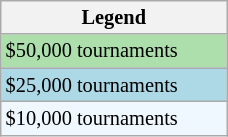<table class="wikitable" style="font-size:85%;" width=12%>
<tr>
<th>Legend</th>
</tr>
<tr style="background:#addfad;">
<td>$50,000 tournaments</td>
</tr>
<tr style="background:lightblue;">
<td>$25,000 tournaments</td>
</tr>
<tr style="background:#f0f8ff;">
<td>$10,000 tournaments</td>
</tr>
</table>
